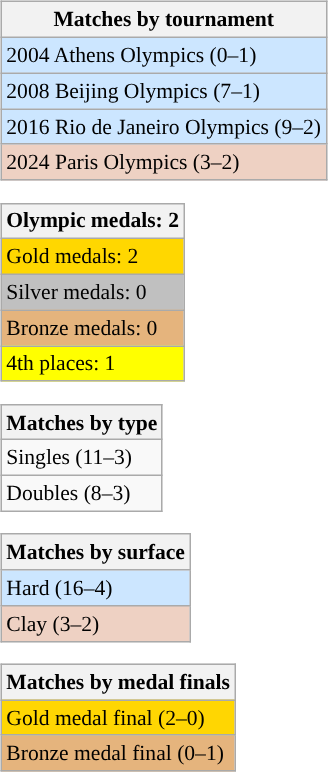<table>
<tr valign=top>
<td><br><table class="wikitable" style=font-size:90%>
<tr>
<th>Matches by tournament</th>
</tr>
<tr style="background:#cce6ff;">
<td>2004 Athens Olympics (0–1)</td>
</tr>
<tr style="background:#cce6ff;">
<td>2008 Beijing Olympics (7–1)</td>
</tr>
<tr style="background:#cce6ff;">
<td>2016 Rio de Janeiro Olympics (9–2)</td>
</tr>
<tr style="background:#eed1c3;">
<td>2024 Paris Olympics (3–2)</td>
</tr>
</table>
<table class="wikitable" style=font-size:90%>
<tr>
<th>Olympic medals: 2</th>
</tr>
<tr bgcolor="gold">
<td>Gold medals: 2</td>
</tr>
<tr bgcolor="silver">
<td>Silver medals: 0</td>
</tr>
<tr bgcolor=#E5B47D>
<td>Bronze medals: 0</td>
</tr>
<tr bgcolor=#FFFF00>
<td>4th places: 1</td>
</tr>
</table>
<table class="wikitable" style=font-size:90%>
<tr>
<th>Matches by type</th>
</tr>
<tr>
<td>Singles (11–3)</td>
</tr>
<tr>
<td>Doubles (8–3)</td>
</tr>
</table>
<table class="wikitable" style=font-size:90%>
<tr>
<th>Matches by surface</th>
</tr>
<tr style="background:#cce6ff;">
<td>Hard (16–4)</td>
</tr>
<tr style="background:#eed1c3;">
<td>Clay (3–2)</td>
</tr>
</table>
<table class="wikitable" style=font-size:90%>
<tr>
<th>Matches by medal finals</th>
</tr>
<tr style="background:#FFD602">
<td>Gold medal final (2–0)</td>
</tr>
<tr style="background:#E5B47D">
<td>Bronze medal final (0–1)</td>
</tr>
</table>
</td>
</tr>
</table>
